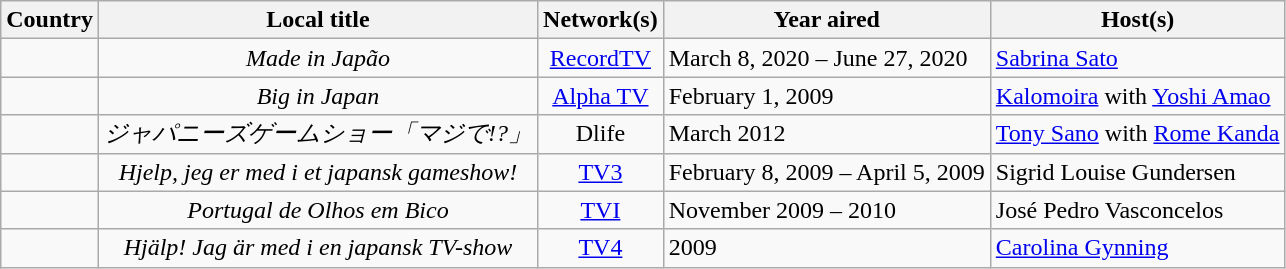<table class="wikitable" style="text-align:left; line-height:18px;">
<tr>
<th scope="col">Country</th>
<th scope="col">Local title</th>
<th scope="col">Network(s)</th>
<th scope="col">Year aired</th>
<th scope="col">Host(s)</th>
</tr>
<tr>
<td></td>
<td style="text-align:center;"><em>Made in Japão</em></td>
<td style="text-align:center;"><a href='#'>RecordTV</a></td>
<td>March 8, 2020 – June 27, 2020</td>
<td><a href='#'>Sabrina Sato</a></td>
</tr>
<tr>
<td></td>
<td style="text-align:center;"><em>Big in Japan</em></td>
<td style="text-align:center;"><a href='#'>Alpha TV</a></td>
<td>February 1, 2009</td>
<td><a href='#'>Kalomoira</a> with <a href='#'>Yoshi Amao</a></td>
</tr>
<tr>
<td></td>
<td style="text-align:center;"><em>ジャパニーズゲームショー「マジで!?」</em></td>
<td style="text-align:center;">Dlife</td>
<td>March 2012</td>
<td><a href='#'>Tony Sano</a> with <a href='#'>Rome Kanda</a></td>
</tr>
<tr>
<td></td>
<td style="text-align:center;"><em>Hjelp, jeg er med i et japansk gameshow!</em></td>
<td style="text-align:center;"><a href='#'>TV3</a></td>
<td>February 8, 2009 – April 5, 2009</td>
<td>Sigrid Louise Gundersen</td>
</tr>
<tr>
<td></td>
<td style="text-align:center;"><em>Portugal de Olhos em Bico</em></td>
<td style="text-align:center;"><a href='#'>TVI</a></td>
<td>November 2009 – 2010</td>
<td>José Pedro Vasconcelos</td>
</tr>
<tr>
<td></td>
<td style="text-align:center;"><em>Hjälp! Jag är med i en japansk TV-show</em></td>
<td style="text-align:center;"><a href='#'>TV4</a></td>
<td>2009</td>
<td><a href='#'>Carolina Gynning</a></td>
</tr>
</table>
